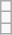<table class="wikitable">
<tr>
<td></td>
</tr>
<tr>
<td></td>
</tr>
<tr>
<td></td>
</tr>
</table>
